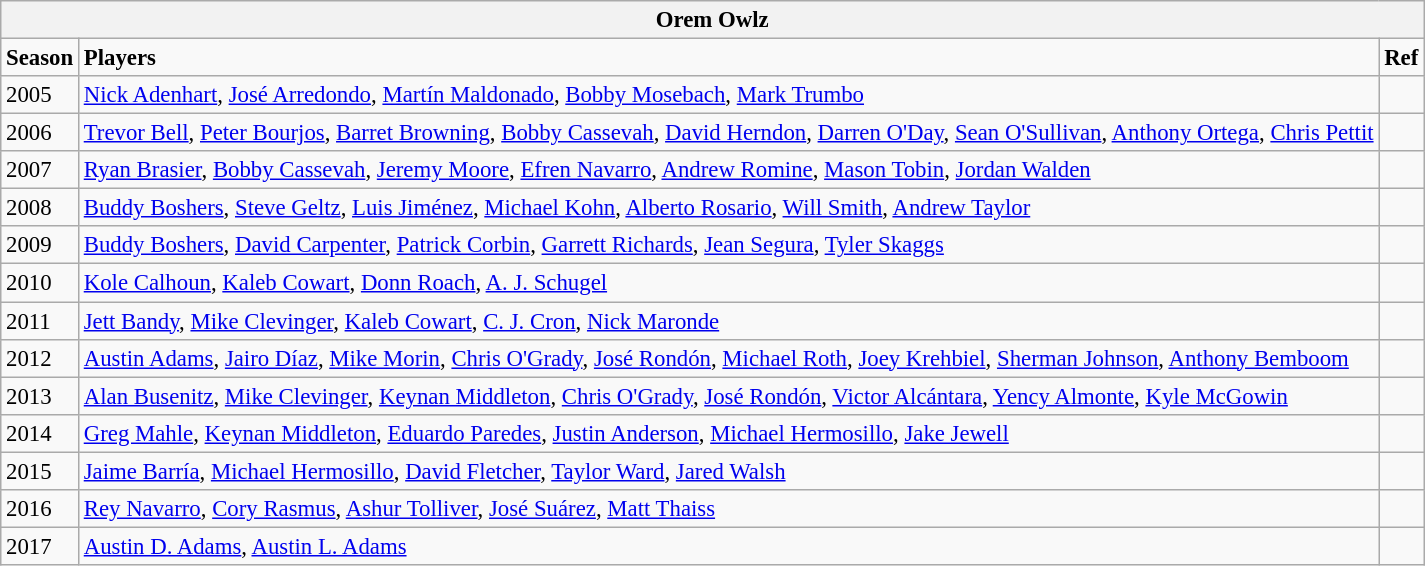<table class="wikitable collapsible collapsed" style="text-align:left; font-size: 95%;">
<tr>
<th colspan=3>Orem Owlz</th>
</tr>
<tr>
<td><strong>Season</strong></td>
<td><strong>Players</strong></td>
<td><strong>Ref</strong></td>
</tr>
<tr>
<td>2005</td>
<td><a href='#'>Nick Adenhart</a>, <a href='#'>José Arredondo</a>, <a href='#'>Martín Maldonado</a>, <a href='#'>Bobby Mosebach</a>, <a href='#'>Mark Trumbo</a></td>
<td></td>
</tr>
<tr>
<td>2006</td>
<td><a href='#'>Trevor Bell</a>, <a href='#'>Peter Bourjos</a>, <a href='#'>Barret Browning</a>, <a href='#'>Bobby Cassevah</a>, <a href='#'>David Herndon</a>, <a href='#'>Darren O'Day</a>, <a href='#'>Sean O'Sullivan</a>, <a href='#'>Anthony Ortega</a>, <a href='#'>Chris Pettit</a></td>
<td></td>
</tr>
<tr>
<td>2007</td>
<td><a href='#'>Ryan Brasier</a>, <a href='#'>Bobby Cassevah</a>, <a href='#'>Jeremy Moore</a>, <a href='#'>Efren Navarro</a>, <a href='#'>Andrew Romine</a>, <a href='#'>Mason Tobin</a>, <a href='#'>Jordan Walden</a></td>
<td></td>
</tr>
<tr>
<td>2008</td>
<td><a href='#'>Buddy Boshers</a>, <a href='#'>Steve Geltz</a>, <a href='#'>Luis Jiménez</a>, <a href='#'>Michael Kohn</a>, <a href='#'>Alberto Rosario</a>, <a href='#'>Will Smith</a>, <a href='#'>Andrew Taylor</a></td>
<td></td>
</tr>
<tr>
<td>2009</td>
<td><a href='#'>Buddy Boshers</a>, <a href='#'>David Carpenter</a>, <a href='#'>Patrick Corbin</a>, <a href='#'>Garrett Richards</a>, <a href='#'>Jean Segura</a>, <a href='#'>Tyler Skaggs</a></td>
<td></td>
</tr>
<tr>
<td>2010</td>
<td><a href='#'>Kole Calhoun</a>, <a href='#'>Kaleb Cowart</a>, <a href='#'>Donn Roach</a>, <a href='#'>A. J. Schugel</a></td>
<td></td>
</tr>
<tr>
<td>2011</td>
<td><a href='#'>Jett Bandy</a>, <a href='#'>Mike Clevinger</a>, <a href='#'>Kaleb Cowart</a>, <a href='#'>C. J. Cron</a>, <a href='#'>Nick Maronde</a></td>
<td></td>
</tr>
<tr>
<td>2012</td>
<td><a href='#'>Austin Adams</a>, <a href='#'>Jairo Díaz</a>, <a href='#'>Mike Morin</a>, <a href='#'>Chris O'Grady</a>, <a href='#'>José Rondón</a>, <a href='#'>Michael Roth</a>, <a href='#'>Joey Krehbiel</a>, <a href='#'>Sherman Johnson</a>, <a href='#'>Anthony Bemboom</a></td>
<td></td>
</tr>
<tr>
<td>2013</td>
<td><a href='#'>Alan Busenitz</a>, <a href='#'>Mike Clevinger</a>, <a href='#'>Keynan Middleton</a>, <a href='#'>Chris O'Grady</a>, <a href='#'>José Rondón</a>, <a href='#'>Victor Alcántara</a>, <a href='#'>Yency Almonte</a>, <a href='#'>Kyle McGowin</a></td>
<td></td>
</tr>
<tr>
<td>2014</td>
<td><a href='#'>Greg Mahle</a>, <a href='#'>Keynan Middleton</a>, <a href='#'>Eduardo Paredes</a>, <a href='#'>Justin Anderson</a>, <a href='#'>Michael Hermosillo</a>, <a href='#'>Jake Jewell</a></td>
<td></td>
</tr>
<tr>
<td>2015</td>
<td><a href='#'>Jaime Barría</a>, <a href='#'>Michael Hermosillo</a>, <a href='#'>David Fletcher</a>, <a href='#'>Taylor Ward</a>, <a href='#'>Jared Walsh</a></td>
<td></td>
</tr>
<tr>
<td>2016</td>
<td><a href='#'>Rey Navarro</a>, <a href='#'>Cory Rasmus</a>, <a href='#'>Ashur Tolliver</a>, <a href='#'>José Suárez</a>, <a href='#'>Matt Thaiss</a></td>
<td></td>
</tr>
<tr>
<td>2017</td>
<td><a href='#'>Austin D. Adams</a>, <a href='#'>Austin L. Adams</a></td>
<td></td>
</tr>
</table>
